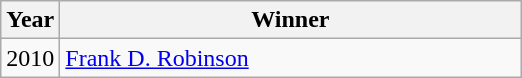<table class="wikitable" style="text-align:left">
<tr>
<th style="width:20px;">Year</th>
<th style="width:300px;">Winner</th>
</tr>
<tr>
<td>2010</td>
<td><a href='#'>Frank D. Robinson</a></td>
</tr>
</table>
